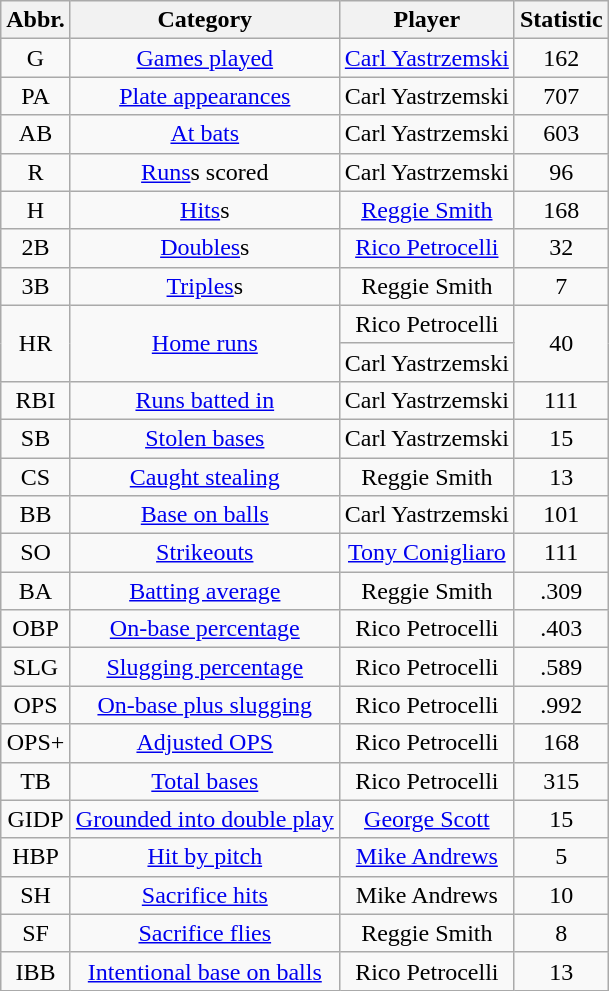<table class="wikitable sortable" style="text-align:center;">
<tr>
<th>Abbr.</th>
<th>Category</th>
<th>Player</th>
<th>Statistic</th>
</tr>
<tr>
<td>G</td>
<td><a href='#'>Games played</a></td>
<td><a href='#'>Carl Yastrzemski</a></td>
<td>162</td>
</tr>
<tr>
<td>PA</td>
<td><a href='#'>Plate appearances</a></td>
<td>Carl Yastrzemski</td>
<td>707</td>
</tr>
<tr>
<td>AB</td>
<td><a href='#'>At bats</a></td>
<td>Carl Yastrzemski</td>
<td>603</td>
</tr>
<tr>
<td>R</td>
<td><a href='#'>Runs</a>s scored</td>
<td>Carl Yastrzemski</td>
<td>96</td>
</tr>
<tr>
<td>H</td>
<td><a href='#'>Hits</a>s</td>
<td><a href='#'>Reggie Smith</a></td>
<td>168</td>
</tr>
<tr>
<td>2B</td>
<td><a href='#'>Doubles</a>s</td>
<td><a href='#'>Rico Petrocelli</a></td>
<td>32</td>
</tr>
<tr>
<td>3B</td>
<td><a href='#'>Triples</a>s</td>
<td>Reggie Smith</td>
<td>7</td>
</tr>
<tr>
<td rowspan=2>HR</td>
<td rowspan=2><a href='#'>Home runs</a></td>
<td>Rico Petrocelli</td>
<td rowspan=2>40</td>
</tr>
<tr>
<td>Carl Yastrzemski</td>
</tr>
<tr>
<td>RBI</td>
<td><a href='#'>Runs batted in</a></td>
<td>Carl Yastrzemski</td>
<td>111</td>
</tr>
<tr>
<td>SB</td>
<td><a href='#'>Stolen bases</a></td>
<td>Carl Yastrzemski</td>
<td>15</td>
</tr>
<tr>
<td>CS</td>
<td><a href='#'>Caught stealing</a></td>
<td>Reggie Smith</td>
<td>13</td>
</tr>
<tr>
<td>BB</td>
<td><a href='#'>Base on balls</a></td>
<td>Carl Yastrzemski</td>
<td>101</td>
</tr>
<tr>
<td>SO</td>
<td><a href='#'>Strikeouts</a></td>
<td><a href='#'>Tony Conigliaro</a></td>
<td>111</td>
</tr>
<tr>
<td>BA</td>
<td><a href='#'>Batting average</a></td>
<td>Reggie Smith</td>
<td>.309</td>
</tr>
<tr>
<td>OBP</td>
<td><a href='#'>On-base percentage</a></td>
<td>Rico Petrocelli</td>
<td>.403</td>
</tr>
<tr>
<td>SLG</td>
<td><a href='#'>Slugging percentage</a></td>
<td>Rico Petrocelli</td>
<td>.589</td>
</tr>
<tr>
<td>OPS</td>
<td><a href='#'>On-base plus slugging</a></td>
<td>Rico Petrocelli</td>
<td>.992</td>
</tr>
<tr>
<td>OPS+</td>
<td><a href='#'>Adjusted OPS</a></td>
<td>Rico Petrocelli</td>
<td>168</td>
</tr>
<tr>
<td>TB</td>
<td><a href='#'>Total bases</a></td>
<td>Rico Petrocelli</td>
<td>315</td>
</tr>
<tr>
<td>GIDP</td>
<td><a href='#'>Grounded into double play</a></td>
<td><a href='#'>George Scott</a></td>
<td>15</td>
</tr>
<tr>
<td>HBP</td>
<td><a href='#'>Hit by pitch</a></td>
<td><a href='#'>Mike Andrews</a></td>
<td>5</td>
</tr>
<tr>
<td>SH</td>
<td><a href='#'>Sacrifice hits</a></td>
<td>Mike Andrews</td>
<td>10</td>
</tr>
<tr>
<td>SF</td>
<td><a href='#'>Sacrifice flies</a></td>
<td>Reggie Smith</td>
<td>8</td>
</tr>
<tr>
<td>IBB</td>
<td><a href='#'>Intentional base on balls</a></td>
<td>Rico Petrocelli</td>
<td>13</td>
</tr>
</table>
